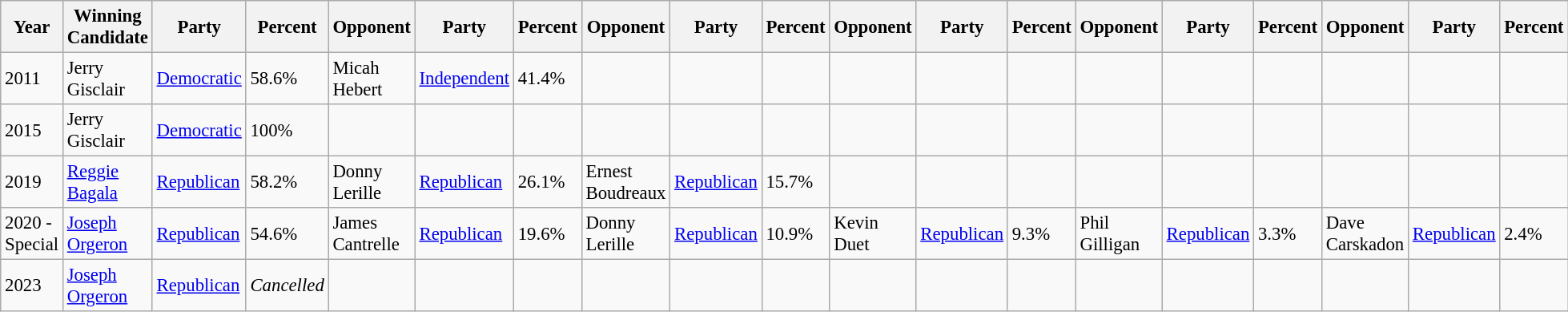<table class="wikitable" style="margin:0.5em auto; font-size:95%;">
<tr>
<th>Year</th>
<th>Winning Candidate</th>
<th>Party</th>
<th>Percent</th>
<th>Opponent</th>
<th>Party</th>
<th>Percent</th>
<th>Opponent</th>
<th>Party</th>
<th>Percent</th>
<th>Opponent</th>
<th>Party</th>
<th>Percent</th>
<th>Opponent</th>
<th>Party</th>
<th>Percent</th>
<th>Opponent</th>
<th>Party</th>
<th>Percent</th>
</tr>
<tr>
<td>2011</td>
<td>Jerry Gisclair</td>
<td><a href='#'>Democratic</a></td>
<td>58.6%</td>
<td>Micah Hebert</td>
<td><a href='#'>Independent</a></td>
<td>41.4%</td>
<td></td>
<td></td>
<td></td>
<td></td>
<td></td>
<td></td>
<td></td>
<td></td>
<td></td>
<td></td>
<td></td>
<td></td>
</tr>
<tr>
<td>2015</td>
<td>Jerry Gisclair</td>
<td><a href='#'>Democratic</a></td>
<td>100%</td>
<td></td>
<td></td>
<td></td>
<td></td>
<td></td>
<td></td>
<td></td>
<td></td>
<td></td>
<td></td>
<td></td>
<td></td>
<td></td>
<td></td>
<td></td>
</tr>
<tr>
<td>2019</td>
<td><a href='#'>Reggie Bagala</a></td>
<td><a href='#'>Republican</a></td>
<td>58.2%</td>
<td>Donny Lerille</td>
<td><a href='#'>Republican</a></td>
<td>26.1%</td>
<td>Ernest Boudreaux</td>
<td><a href='#'>Republican</a></td>
<td>15.7%</td>
<td></td>
<td></td>
<td></td>
<td></td>
<td></td>
<td></td>
<td></td>
<td></td>
<td></td>
</tr>
<tr>
<td>2020 - Special</td>
<td><a href='#'>Joseph Orgeron</a></td>
<td><a href='#'>Republican</a></td>
<td>54.6%</td>
<td>James Cantrelle</td>
<td><a href='#'>Republican</a></td>
<td>19.6%</td>
<td>Donny Lerille</td>
<td><a href='#'>Republican</a></td>
<td>10.9%</td>
<td>Kevin Duet</td>
<td><a href='#'>Republican</a></td>
<td>9.3%</td>
<td>Phil Gilligan</td>
<td><a href='#'>Republican</a></td>
<td>3.3%</td>
<td>Dave Carskadon</td>
<td><a href='#'>Republican</a></td>
<td>2.4%</td>
</tr>
<tr>
<td>2023</td>
<td><a href='#'>Joseph Orgeron</a></td>
<td><a href='#'>Republican</a></td>
<td><em>Cancelled</em></td>
<td></td>
<td></td>
<td></td>
<td></td>
<td></td>
<td></td>
<td></td>
<td></td>
<td></td>
<td></td>
<td></td>
<td></td>
<td></td>
<td></td>
<td></td>
</tr>
</table>
